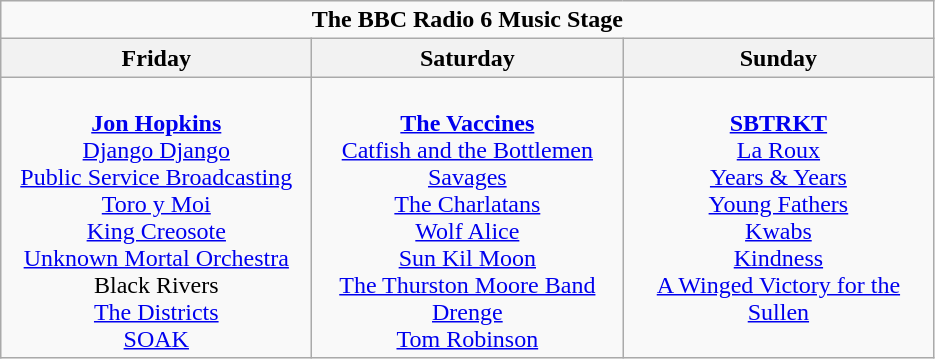<table class="wikitable">
<tr>
<td colspan="3" align="center"><strong>The BBC Radio 6 Music Stage</strong></td>
</tr>
<tr>
<th>Friday</th>
<th>Saturday</th>
<th>Sunday</th>
</tr>
<tr>
<td valign="top" align="center" width=200><br><strong><a href='#'>Jon Hopkins</a></strong>
<br><a href='#'>Django Django</a>
<br><a href='#'>Public Service Broadcasting</a>
<br><a href='#'>Toro y Moi</a>
<br><a href='#'>King Creosote</a>
<br><a href='#'>Unknown Mortal Orchestra</a>
<br>Black Rivers
<br><a href='#'>The Districts</a>
<br><a href='#'>SOAK</a></td>
<td valign="top" align="center" width=200><br><strong><a href='#'>The Vaccines</a></strong>
<br><a href='#'>Catfish and the Bottlemen</a>
<br><a href='#'>Savages</a>
<br><a href='#'>The Charlatans</a>
<br><a href='#'>Wolf Alice</a>
<br><a href='#'>Sun Kil Moon</a>
<br><a href='#'>The Thurston Moore Band</a>
<br><a href='#'>Drenge</a>
<br><a href='#'>Tom Robinson</a></td>
<td valign="top" align="center" width=200><br><strong><a href='#'>SBTRKT</a></strong>
<br><a href='#'>La Roux</a>
<br><a href='#'>Years & Years</a>
<br><a href='#'>Young Fathers</a>
<br><a href='#'>Kwabs</a>
<br><a href='#'>Kindness</a>
<br><a href='#'>A Winged Victory for the Sullen</a></td>
</tr>
</table>
